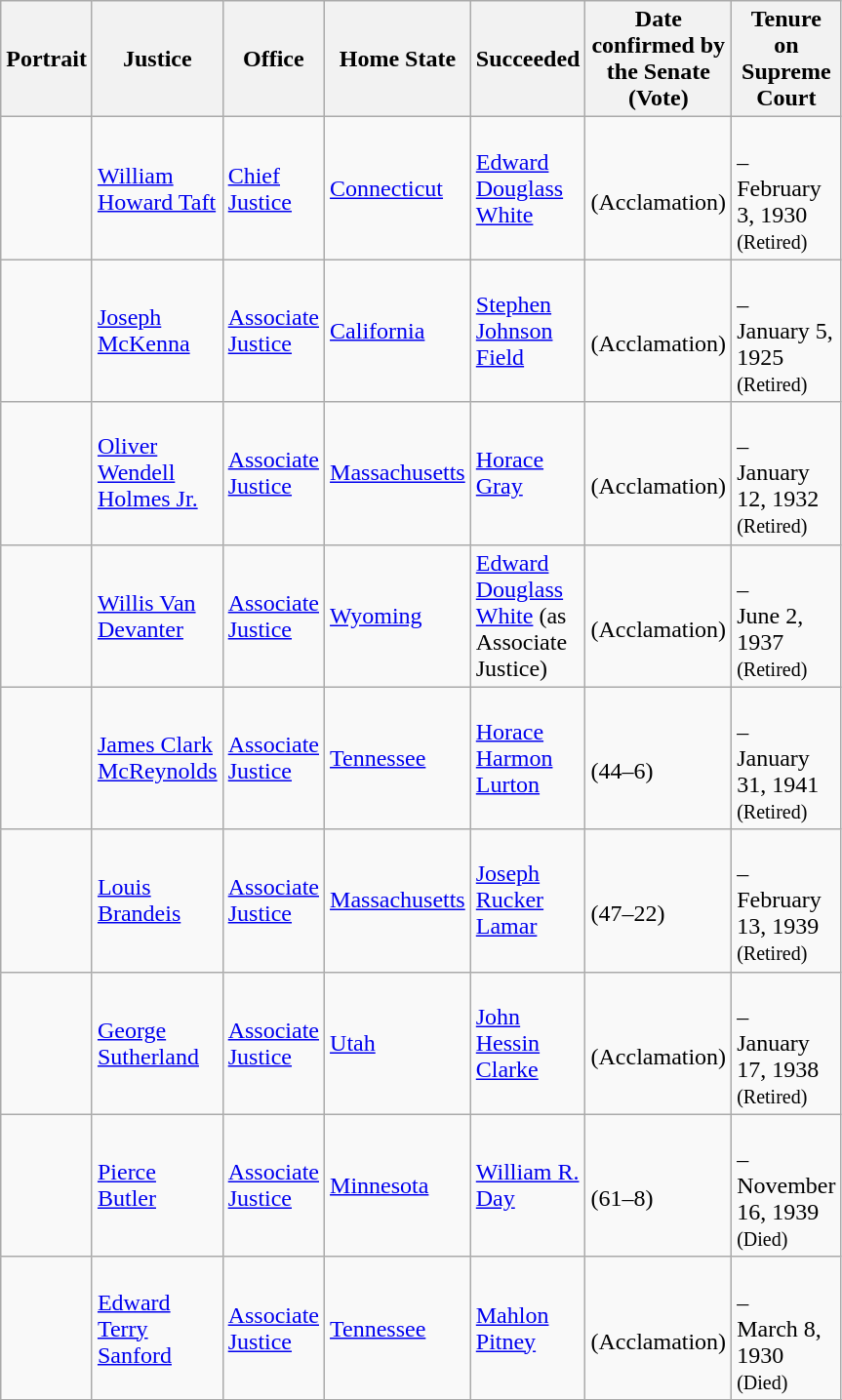<table class="wikitable sortable">
<tr>
<th scope="col" style="width: 10px;">Portrait</th>
<th scope="col" style="width: 10px;">Justice</th>
<th scope="col" style="width: 10px;">Office</th>
<th scope="col" style="width: 10px;">Home State</th>
<th scope="col" style="width: 10px;">Succeeded</th>
<th scope="col" style="width: 10px;">Date confirmed by the Senate<br>(Vote)</th>
<th scope="col" style="width: 10px;">Tenure on Supreme Court</th>
</tr>
<tr>
<td></td>
<td><a href='#'>William Howard Taft</a></td>
<td><a href='#'>Chief Justice</a></td>
<td><a href='#'>Connecticut</a></td>
<td><a href='#'>Edward Douglass White</a></td>
<td><br>(Acclamation)</td>
<td><br>–<br>February 3, 1930<br><small>(Retired)</small></td>
</tr>
<tr>
<td></td>
<td><a href='#'>Joseph McKenna</a></td>
<td><a href='#'>Associate Justice</a></td>
<td><a href='#'>California</a></td>
<td><a href='#'>Stephen Johnson Field</a></td>
<td><br>(Acclamation)</td>
<td><br>–<br>January 5, 1925<br><small>(Retired)</small></td>
</tr>
<tr>
<td></td>
<td><a href='#'>Oliver Wendell Holmes Jr.</a></td>
<td><a href='#'>Associate Justice</a></td>
<td><a href='#'>Massachusetts</a></td>
<td><a href='#'>Horace Gray</a></td>
<td><br>(Acclamation)</td>
<td><br>–<br>January 12, 1932<br><small>(Retired)</small></td>
</tr>
<tr>
<td></td>
<td><a href='#'>Willis Van Devanter</a></td>
<td><a href='#'>Associate Justice</a></td>
<td><a href='#'>Wyoming</a></td>
<td><a href='#'>Edward Douglass White</a> (as Associate Justice)</td>
<td><br>(Acclamation)</td>
<td><br>–<br>June 2, 1937<br><small>(Retired)</small></td>
</tr>
<tr>
<td></td>
<td><a href='#'>James Clark McReynolds</a></td>
<td><a href='#'>Associate Justice</a></td>
<td><a href='#'>Tennessee</a></td>
<td><a href='#'>Horace Harmon Lurton</a></td>
<td><br>(44–6)</td>
<td><br>–<br>January 31, 1941<br><small>(Retired)</small></td>
</tr>
<tr>
<td></td>
<td><a href='#'>Louis Brandeis</a></td>
<td><a href='#'>Associate Justice</a></td>
<td><a href='#'>Massachusetts</a></td>
<td><a href='#'>Joseph Rucker Lamar</a></td>
<td><br>(47–22)</td>
<td><br>–<br>February 13, 1939<br><small>(Retired)</small></td>
</tr>
<tr>
<td></td>
<td><a href='#'>George Sutherland</a></td>
<td><a href='#'>Associate Justice</a></td>
<td><a href='#'>Utah</a></td>
<td><a href='#'>John Hessin Clarke</a></td>
<td><br>(Acclamation)</td>
<td><br>–<br>January 17, 1938<br><small>(Retired)</small></td>
</tr>
<tr>
<td></td>
<td><a href='#'>Pierce Butler</a></td>
<td><a href='#'>Associate Justice</a></td>
<td><a href='#'>Minnesota</a></td>
<td><a href='#'>William R. Day</a></td>
<td><br>(61–8)</td>
<td><br>–<br>November 16, 1939<br><small>(Died)</small></td>
</tr>
<tr>
<td></td>
<td><a href='#'>Edward Terry Sanford</a></td>
<td><a href='#'>Associate Justice</a></td>
<td><a href='#'>Tennessee</a></td>
<td><a href='#'>Mahlon Pitney</a></td>
<td><br>(Acclamation)</td>
<td><br>–<br>March 8, 1930<br><small>(Died)</small></td>
</tr>
<tr>
</tr>
</table>
